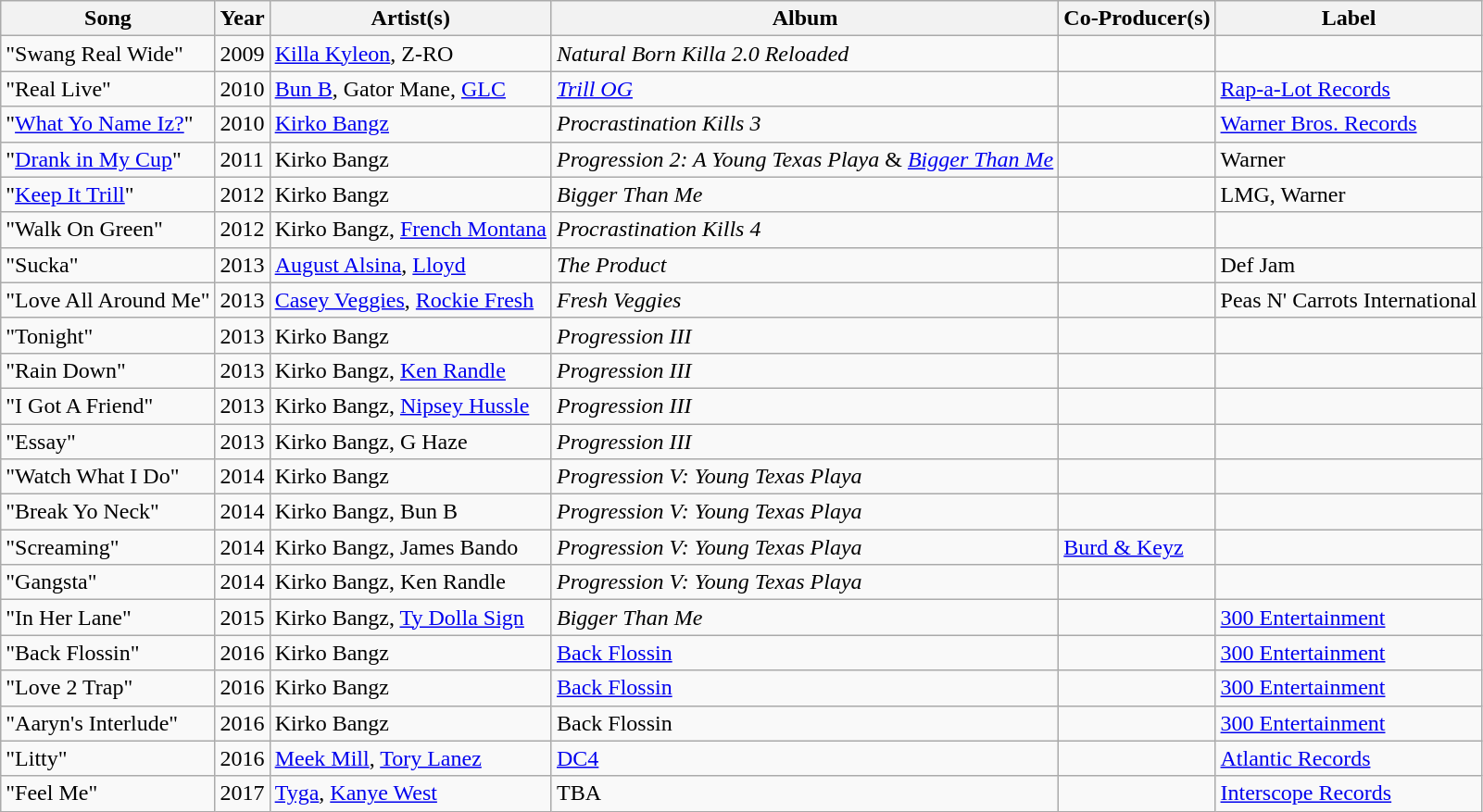<table class="wikitable sortable plainrowheaders">
<tr>
<th>Song</th>
<th>Year</th>
<th>Artist(s)</th>
<th>Album</th>
<th>Co-Producer(s)</th>
<th>Label</th>
</tr>
<tr>
<td>"Swang Real Wide"</td>
<td>2009</td>
<td><a href='#'>Killa Kyleon</a>, Z-RO</td>
<td><em>Natural Born Killa 2.0 Reloaded</em></td>
<td></td>
<td></td>
</tr>
<tr>
<td>"Real Live"</td>
<td>2010</td>
<td><a href='#'>Bun B</a>, Gator Mane, <a href='#'>GLC</a></td>
<td><em><a href='#'>Trill OG</a></em></td>
<td></td>
<td><a href='#'>Rap-a-Lot Records</a></td>
</tr>
<tr>
<td>"<a href='#'>What Yo Name Iz?</a>"</td>
<td>2010</td>
<td><a href='#'>Kirko Bangz</a></td>
<td><em>Procrastination Kills 3</em></td>
<td></td>
<td><a href='#'>Warner Bros. Records</a></td>
</tr>
<tr>
<td>"<a href='#'>Drank in My Cup</a>"</td>
<td>2011</td>
<td>Kirko Bangz</td>
<td><em>Progression 2: A Young Texas Playa</em> & <em><a href='#'>Bigger Than Me</a></em></td>
<td></td>
<td>Warner</td>
</tr>
<tr>
<td>"<a href='#'>Keep It Trill</a>"</td>
<td>2012</td>
<td>Kirko Bangz</td>
<td><em>Bigger Than Me</em></td>
<td></td>
<td>LMG, Warner</td>
</tr>
<tr>
<td>"Walk On Green"</td>
<td>2012</td>
<td>Kirko Bangz, <a href='#'>French Montana</a></td>
<td><em>Procrastination Kills 4</em></td>
<td></td>
<td></td>
</tr>
<tr>
<td>"Sucka"</td>
<td>2013</td>
<td><a href='#'>August Alsina</a>, <a href='#'>Lloyd</a></td>
<td><em>The Product</em></td>
<td></td>
<td>Def Jam</td>
</tr>
<tr>
<td>"Love All Around Me"</td>
<td>2013</td>
<td><a href='#'>Casey Veggies</a>, <a href='#'>Rockie Fresh</a></td>
<td><em>Fresh Veggies</em></td>
<td></td>
<td>Peas N' Carrots International</td>
</tr>
<tr>
<td>"Tonight"</td>
<td>2013</td>
<td>Kirko Bangz</td>
<td><em>Progression III</em></td>
<td></td>
<td></td>
</tr>
<tr>
<td>"Rain Down"</td>
<td>2013</td>
<td>Kirko Bangz, <a href='#'>Ken Randle</a></td>
<td><em>Progression III</em></td>
<td></td>
<td></td>
</tr>
<tr>
<td>"I Got A Friend"</td>
<td>2013</td>
<td>Kirko Bangz, <a href='#'>Nipsey Hussle</a></td>
<td><em>Progression III</em></td>
<td></td>
<td></td>
</tr>
<tr>
<td>"Essay"</td>
<td>2013</td>
<td>Kirko Bangz, G Haze</td>
<td><em>Progression III</em></td>
<td></td>
<td></td>
</tr>
<tr>
<td>"Watch What I Do"</td>
<td>2014</td>
<td>Kirko Bangz</td>
<td><em>Progression V: Young Texas Playa</em></td>
<td></td>
<td></td>
</tr>
<tr>
<td>"Break Yo Neck"</td>
<td>2014</td>
<td>Kirko Bangz, Bun B</td>
<td><em>Progression V: Young Texas Playa</em></td>
<td></td>
<td></td>
</tr>
<tr>
<td>"Screaming"</td>
<td>2014</td>
<td>Kirko Bangz, James Bando</td>
<td><em>Progression V: Young Texas Playa</em></td>
<td><a href='#'>Burd & Keyz</a></td>
<td></td>
</tr>
<tr>
<td>"Gangsta"</td>
<td>2014</td>
<td>Kirko Bangz, Ken Randle</td>
<td><em>Progression V: Young Texas Playa</em></td>
<td></td>
<td></td>
</tr>
<tr>
<td>"In Her Lane"</td>
<td>2015</td>
<td>Kirko Bangz, <a href='#'>Ty Dolla Sign</a></td>
<td><em>Bigger Than Me</em></td>
<td></td>
<td><a href='#'>300 Entertainment</a></td>
</tr>
<tr>
<td>"Back Flossin"</td>
<td>2016</td>
<td>Kirko Bangz</td>
<td><a href='#'>Back Flossin</a></td>
<td></td>
<td><a href='#'>300 Entertainment</a></td>
</tr>
<tr>
<td>"Love 2 Trap"</td>
<td>2016</td>
<td>Kirko Bangz</td>
<td><a href='#'>Back Flossin</a></td>
<td></td>
<td><a href='#'>300 Entertainment</a></td>
</tr>
<tr>
<td>"Aaryn's Interlude"</td>
<td>2016</td>
<td>Kirko Bangz</td>
<td>Back Flossin</td>
<td></td>
<td><a href='#'>300 Entertainment</a></td>
</tr>
<tr>
<td>"Litty"</td>
<td>2016</td>
<td><a href='#'>Meek Mill</a>, <a href='#'>Tory Lanez</a></td>
<td><a href='#'>DC4</a></td>
<td></td>
<td><a href='#'>Atlantic Records</a></td>
</tr>
<tr>
<td>"Feel Me"</td>
<td>2017</td>
<td><a href='#'>Tyga</a>, <a href='#'>Kanye West</a></td>
<td>TBA</td>
<td></td>
<td><a href='#'>Interscope Records</a></td>
</tr>
</table>
